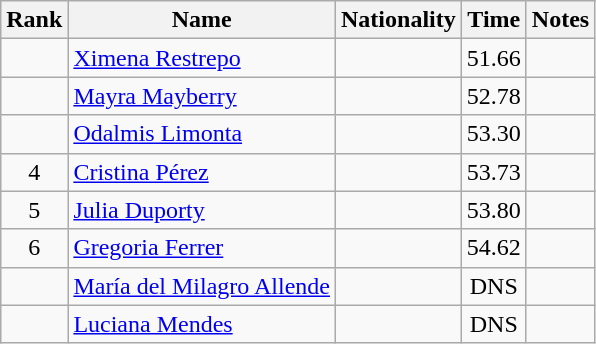<table class="wikitable sortable" style="text-align:center">
<tr>
<th>Rank</th>
<th>Name</th>
<th>Nationality</th>
<th>Time</th>
<th>Notes</th>
</tr>
<tr>
<td align=center></td>
<td align=left><a href='#'>Ximena Restrepo</a></td>
<td align=left></td>
<td>51.66</td>
<td></td>
</tr>
<tr>
<td align=center></td>
<td align=left><a href='#'>Mayra Mayberry</a></td>
<td align=left></td>
<td>52.78</td>
<td></td>
</tr>
<tr>
<td align=center></td>
<td align=left><a href='#'>Odalmis Limonta</a></td>
<td align=left></td>
<td>53.30</td>
<td></td>
</tr>
<tr>
<td align=center>4</td>
<td align=left><a href='#'>Cristina Pérez</a></td>
<td align=left></td>
<td>53.73</td>
<td></td>
</tr>
<tr>
<td align=center>5</td>
<td align=left><a href='#'>Julia Duporty</a></td>
<td align=left></td>
<td>53.80</td>
<td></td>
</tr>
<tr>
<td align=center>6</td>
<td align=left><a href='#'>Gregoria Ferrer</a></td>
<td align=left></td>
<td>54.62</td>
<td></td>
</tr>
<tr>
<td align=center></td>
<td align=left><a href='#'>María del Milagro Allende</a></td>
<td align=left></td>
<td>DNS</td>
<td></td>
</tr>
<tr>
<td align=center></td>
<td align=left><a href='#'>Luciana Mendes</a></td>
<td align=left></td>
<td>DNS</td>
<td></td>
</tr>
</table>
